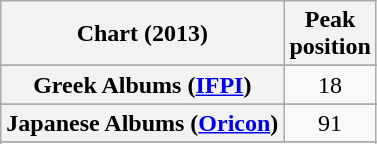<table class="wikitable sortable plainrowheaders" style="text-align:center">
<tr>
<th scope="col">Chart (2013)</th>
<th scope="col">Peak<br>position</th>
</tr>
<tr>
</tr>
<tr>
</tr>
<tr>
</tr>
<tr>
</tr>
<tr>
</tr>
<tr>
</tr>
<tr>
</tr>
<tr>
</tr>
<tr>
<th scope="row">Greek Albums (<a href='#'>IFPI</a>)</th>
<td>18</td>
</tr>
<tr>
</tr>
<tr>
<th scope="row">Japanese Albums (<a href='#'>Oricon</a>)</th>
<td>91</td>
</tr>
<tr>
</tr>
<tr>
</tr>
<tr>
</tr>
</table>
